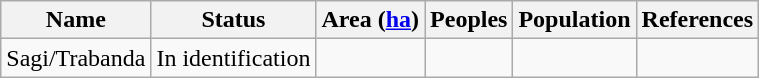<table class="sortable wikitable">
<tr>
<th>Name</th>
<th>Status</th>
<th>Area (<a href='#'>ha</a>)</th>
<th>Peoples</th>
<th>Population</th>
<th>References</th>
</tr>
<tr>
<td>Sagi/Trabanda</td>
<td>In identification</td>
<td></td>
<td></td>
<td></td>
<td></td>
</tr>
</table>
